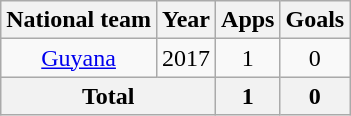<table class="wikitable" style="text-align:center">
<tr>
<th>National team</th>
<th>Year</th>
<th>Apps</th>
<th>Goals</th>
</tr>
<tr>
<td rowspan="1"><a href='#'>Guyana</a></td>
<td>2017</td>
<td>1</td>
<td>0</td>
</tr>
<tr>
<th colspan=2>Total</th>
<th>1</th>
<th>0</th>
</tr>
</table>
